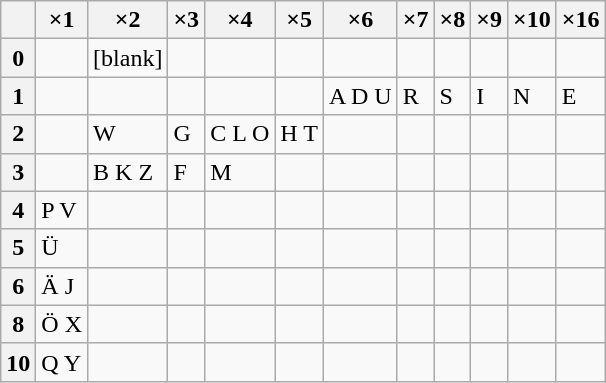<table class="wikitable floatright">
<tr>
<th></th>
<th>×1</th>
<th>×2</th>
<th>×3</th>
<th>×4</th>
<th>×5</th>
<th>×6</th>
<th>×7</th>
<th>×8</th>
<th>×9</th>
<th>×10</th>
<th>×16</th>
</tr>
<tr>
<th>0</th>
<td></td>
<td>[blank]</td>
<td></td>
<td></td>
<td></td>
<td></td>
<td></td>
<td></td>
<td></td>
<td></td>
<td></td>
</tr>
<tr>
<th>1</th>
<td></td>
<td></td>
<td></td>
<td></td>
<td></td>
<td>A D U</td>
<td>R</td>
<td>S</td>
<td>I</td>
<td>N</td>
<td>E</td>
</tr>
<tr>
<th>2</th>
<td></td>
<td>W</td>
<td>G</td>
<td>C L O</td>
<td>H T</td>
<td></td>
<td></td>
<td></td>
<td></td>
<td></td>
<td></td>
</tr>
<tr>
<th>3</th>
<td></td>
<td>B K Z</td>
<td>F</td>
<td>M</td>
<td></td>
<td></td>
<td></td>
<td></td>
<td></td>
<td></td>
<td></td>
</tr>
<tr>
<th>4</th>
<td>P V</td>
<td></td>
<td></td>
<td></td>
<td></td>
<td></td>
<td></td>
<td></td>
<td></td>
<td></td>
<td></td>
</tr>
<tr>
<th>5</th>
<td>Ü</td>
<td></td>
<td></td>
<td></td>
<td></td>
<td></td>
<td></td>
<td></td>
<td></td>
<td></td>
<td></td>
</tr>
<tr>
<th>6</th>
<td>Ä J</td>
<td></td>
<td></td>
<td></td>
<td></td>
<td></td>
<td></td>
<td></td>
<td></td>
<td></td>
<td></td>
</tr>
<tr>
<th>8</th>
<td>Ö X</td>
<td></td>
<td></td>
<td></td>
<td></td>
<td></td>
<td></td>
<td></td>
<td></td>
<td></td>
<td></td>
</tr>
<tr>
<th>10</th>
<td>Q Y</td>
<td></td>
<td></td>
<td></td>
<td></td>
<td></td>
<td></td>
<td></td>
<td></td>
<td></td>
<td></td>
</tr>
</table>
